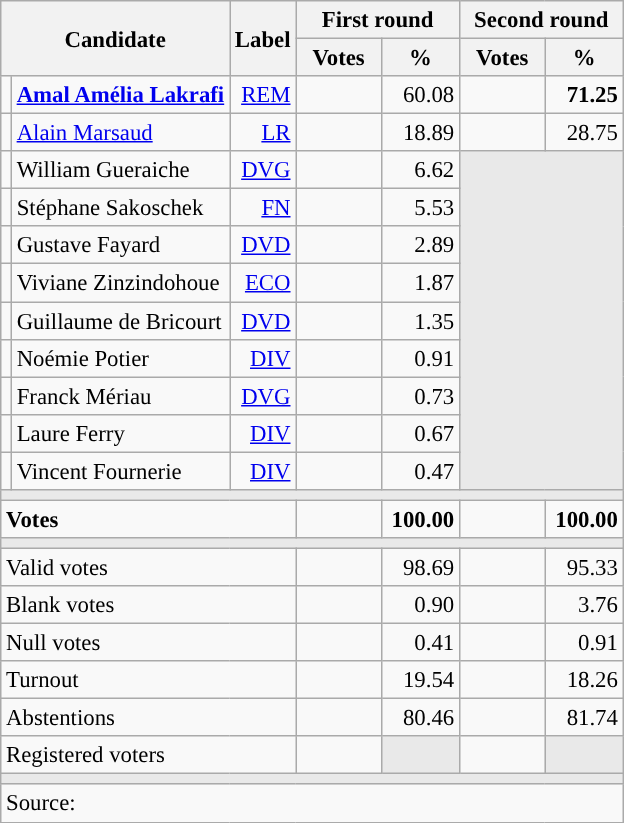<table class="wikitable" style="text-align:right;font-size:95%;">
<tr>
<th colspan="2" rowspan="2">Candidate</th>
<th rowspan="2">Label</th>
<th colspan="2">First round</th>
<th colspan="2">Second round</th>
</tr>
<tr>
<th style="width:50px;">Votes</th>
<th style="width:45px;">%</th>
<th style="width:50px;">Votes</th>
<th style="width:45px;">%</th>
</tr>
<tr>
<td style="color:inherit;background:"></td>
<td style="text-align:left;"><strong><a href='#'>Amal Amélia Lakrafi</a></strong></td>
<td><a href='#'>REM</a></td>
<td></td>
<td>60.08</td>
<td><strong></strong></td>
<td><strong>71.25</strong></td>
</tr>
<tr>
<td style="color:inherit;background:"></td>
<td style="text-align:left;"><a href='#'>Alain Marsaud</a></td>
<td><a href='#'>LR</a></td>
<td></td>
<td>18.89</td>
<td></td>
<td>28.75</td>
</tr>
<tr>
<td style="color:inherit;background:"></td>
<td style="text-align:left;">William Gueraiche</td>
<td><a href='#'>DVG</a></td>
<td></td>
<td>6.62</td>
<td colspan="2" rowspan="9" style="background:#E9E9E9;"></td>
</tr>
<tr>
<td style="color:inherit;background:"></td>
<td style="text-align:left;">Stéphane Sakoschek</td>
<td><a href='#'>FN</a></td>
<td></td>
<td>5.53</td>
</tr>
<tr>
<td style="color:inherit;background:"></td>
<td style="text-align:left;">Gustave Fayard</td>
<td><a href='#'>DVD</a></td>
<td></td>
<td>2.89</td>
</tr>
<tr>
<td style="color:inherit;background:"></td>
<td style="text-align:left;">Viviane Zinzindohoue</td>
<td><a href='#'>ECO</a></td>
<td></td>
<td>1.87</td>
</tr>
<tr>
<td style="color:inherit;background:"></td>
<td style="text-align:left;">Guillaume de Bricourt</td>
<td><a href='#'>DVD</a></td>
<td></td>
<td>1.35</td>
</tr>
<tr>
<td style="color:inherit;background:"></td>
<td style="text-align:left;">Noémie Potier</td>
<td><a href='#'>DIV</a></td>
<td></td>
<td>0.91</td>
</tr>
<tr>
<td style="color:inherit;background:"></td>
<td style="text-align:left;">Franck Mériau</td>
<td><a href='#'>DVG</a></td>
<td></td>
<td>0.73</td>
</tr>
<tr>
<td style="color:inherit;background:"></td>
<td style="text-align:left;">Laure Ferry</td>
<td><a href='#'>DIV</a></td>
<td></td>
<td>0.67</td>
</tr>
<tr>
<td style="color:inherit;background:"></td>
<td style="text-align:left;">Vincent Fournerie</td>
<td><a href='#'>DIV</a></td>
<td></td>
<td>0.47</td>
</tr>
<tr>
<td colspan="7" style="background:#E9E9E9;"></td>
</tr>
<tr style="font-weight:bold;">
<td colspan="3" style="text-align:left;">Votes</td>
<td></td>
<td>100.00</td>
<td></td>
<td>100.00</td>
</tr>
<tr>
<td colspan="7" style="background:#E9E9E9;"></td>
</tr>
<tr>
<td colspan="3" style="text-align:left;">Valid votes</td>
<td></td>
<td>98.69</td>
<td></td>
<td>95.33</td>
</tr>
<tr>
<td colspan="3" style="text-align:left;">Blank votes</td>
<td></td>
<td>0.90</td>
<td></td>
<td>3.76</td>
</tr>
<tr>
<td colspan="3" style="text-align:left;">Null votes</td>
<td></td>
<td>0.41</td>
<td></td>
<td>0.91</td>
</tr>
<tr>
<td colspan="3" style="text-align:left;">Turnout</td>
<td></td>
<td>19.54</td>
<td></td>
<td>18.26</td>
</tr>
<tr>
<td colspan="3" style="text-align:left;">Abstentions</td>
<td></td>
<td>80.46</td>
<td></td>
<td>81.74</td>
</tr>
<tr>
<td colspan="3" style="text-align:left;">Registered voters</td>
<td></td>
<td style="background:#E9E9E9;"></td>
<td></td>
<td style="background:#E9E9E9;"></td>
</tr>
<tr>
<td colspan="7" style="background:#E9E9E9;"></td>
</tr>
<tr>
<td colspan="7" style="text-align:left;">Source: </td>
</tr>
</table>
